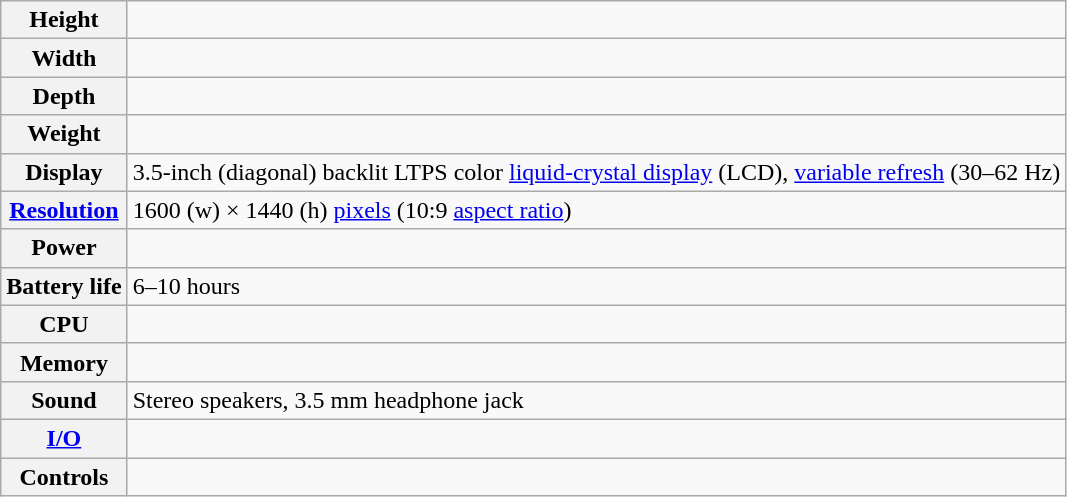<table class="wikitable">
<tr>
<th>Height</th>
<td></td>
</tr>
<tr>
<th>Width</th>
<td></td>
</tr>
<tr>
<th>Depth</th>
<td></td>
</tr>
<tr>
<th>Weight</th>
<td></td>
</tr>
<tr>
<th>Display</th>
<td>3.5-inch (diagonal) backlit LTPS color <a href='#'>liquid-crystal display</a> (LCD), <a href='#'>variable refresh</a> (30–62 Hz)</td>
</tr>
<tr>
<th><a href='#'>Resolution</a></th>
<td>1600 (w) × 1440 (h) <a href='#'>pixels</a> (10:9 <a href='#'>aspect ratio</a>)</td>
</tr>
<tr>
<th>Power</th>
<td></td>
</tr>
<tr>
<th>Battery life</th>
<td>6–10 hours</td>
</tr>
<tr>
<th>CPU</th>
<td></td>
</tr>
<tr>
<th>Memory</th>
<td></td>
</tr>
<tr>
<th>Sound</th>
<td>Stereo speakers, 3.5 mm headphone jack</td>
</tr>
<tr>
<th><a href='#'>I/O</a></th>
<td></td>
</tr>
<tr>
<th>Controls</th>
<td></td>
</tr>
</table>
